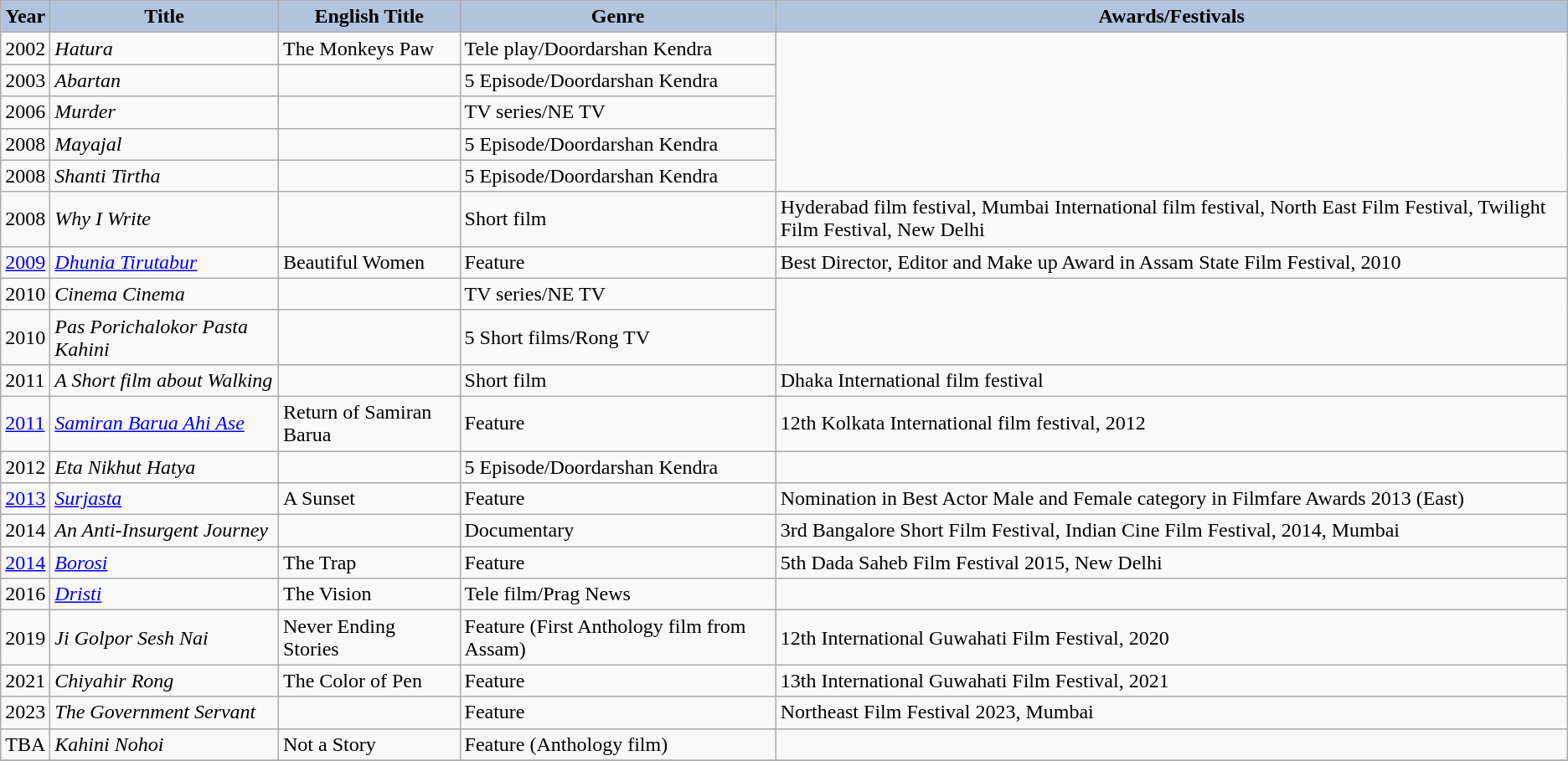<table class="wikitable">
<tr style="text-align:center;">
<th style="background:#B0C4DE;">Year</th>
<th style="background:#B0C4DE;">Title</th>
<th style="background:#B0C4DE;">English Title</th>
<th style="background:#B0C4DE;">Genre</th>
<th style="background:#B0C4DE;">Awards/Festivals</th>
</tr>
<tr>
<td>2002</td>
<td><em>Hatura</em></td>
<td>The Monkeys Paw</td>
<td>Tele play/Doordarshan Kendra</td>
</tr>
<tr>
<td>2003</td>
<td><em>Abartan</em></td>
<td></td>
<td>5 Episode/Doordarshan Kendra</td>
</tr>
<tr>
<td>2006</td>
<td><em>Murder</em></td>
<td></td>
<td>TV series/NE TV</td>
</tr>
<tr>
<td>2008</td>
<td><em>Mayajal</em></td>
<td></td>
<td>5 Episode/Doordarshan Kendra</td>
</tr>
<tr>
<td>2008</td>
<td><em>Shanti Tirtha</em></td>
<td></td>
<td>5 Episode/Doordarshan Kendra</td>
</tr>
<tr>
<td>2008</td>
<td><em>Why I Write</em></td>
<td></td>
<td>Short film</td>
<td>Hyderabad film festival, Mumbai International film festival, North East Film Festival, Twilight Film Festival, New Delhi</td>
</tr>
<tr>
<td><a href='#'>2009</a></td>
<td><em><a href='#'>Dhunia Tirutabur</a></em></td>
<td>Beautiful Women</td>
<td>Feature</td>
<td>Best Director, Editor and Make up Award in Assam State Film Festival, 2010</td>
</tr>
<tr>
<td>2010</td>
<td><em>Cinema Cinema</em></td>
<td></td>
<td>TV series/NE TV</td>
</tr>
<tr>
<td>2010</td>
<td><em>Pas Porichalokor Pasta Kahini</em></td>
<td></td>
<td>5 Short films/Rong TV</td>
</tr>
<tr>
<td>2011</td>
<td><em>A Short film about Walking</em></td>
<td></td>
<td>Short film</td>
<td>Dhaka International film festival</td>
</tr>
<tr>
<td><a href='#'>2011</a></td>
<td><em><a href='#'>Samiran Barua Ahi Ase</a></em></td>
<td>Return of Samiran Barua</td>
<td>Feature</td>
<td>12th Kolkata International film festival, 2012</td>
</tr>
<tr>
<td>2012</td>
<td><em>Eta Nikhut Hatya</em></td>
<td></td>
<td>5 Episode/Doordarshan Kendra</td>
</tr>
<tr>
<td><a href='#'>2013</a></td>
<td><em><a href='#'>Surjasta</a></em></td>
<td>A Sunset</td>
<td>Feature</td>
<td>Nomination in Best Actor Male and Female category  in Filmfare Awards 2013 (East)</td>
</tr>
<tr>
<td>2014</td>
<td><em>An Anti-Insurgent Journey</em></td>
<td></td>
<td>Documentary</td>
<td>3rd Bangalore Short Film Festival, Indian Cine Film Festival, 2014, Mumbai</td>
</tr>
<tr>
<td><a href='#'>2014</a></td>
<td><em><a href='#'>Borosi</a></em></td>
<td>The Trap</td>
<td>Feature</td>
<td>5th Dada Saheb Film Festival 2015, New Delhi</td>
</tr>
<tr>
<td>2016</td>
<td><em><a href='#'>Dristi</a></em></td>
<td>The Vision</td>
<td>Tele film/Prag News</td>
</tr>
<tr>
<td>2019</td>
<td><em>Ji Golpor Sesh Nai</em></td>
<td>Never Ending Stories</td>
<td>Feature (First Anthology film from Assam)</td>
<td>12th International Guwahati Film Festival, 2020</td>
</tr>
<tr>
<td>2021</td>
<td><em>Chiyahir Rong</em></td>
<td>The Color of Pen</td>
<td>Feature</td>
<td>13th International Guwahati Film Festival, 2021</td>
</tr>
<tr>
<td>2023</td>
<td><em>The Government Servant</em></td>
<td></td>
<td>Feature</td>
<td>Northeast Film Festival 2023, Mumbai</td>
</tr>
<tr>
<td>TBA</td>
<td><em>Kahini Nohoi</em></td>
<td>Not a Story</td>
<td>Feature (Anthology film)</td>
<td></td>
</tr>
<tr>
</tr>
</table>
